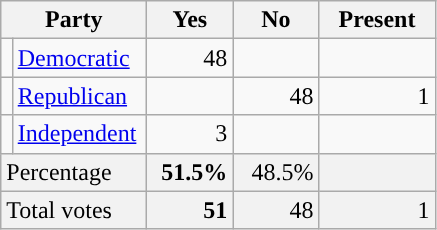<table class="wikitable" style="margin-right: 1em; background: #f9f9f9; text-align: right;">
<tr>
<th colspan="2" scope="col" style="width: 90px">Party</th>
<th scope="col" style="width: 50px">Yes</th>
<th scope="col" style="width: 50px">No</th>
<th scope="col" style="width: 70px">Present</th>
</tr>
<tr>
<td scope="row" style="background-color:"></td>
<td scope="row" style="text-align: left;"><a href='#'>Democratic</a></td>
<td>48</td>
<td></td>
<td></td>
</tr>
<tr>
<td scope="row" style="background-color:"></td>
<td scope="row" style="text-align: left;"><a href='#'>Republican</a></td>
<td></td>
<td>48</td>
<td>1</td>
</tr>
<tr>
<td scope="row" style="background-color:"></td>
<td scope="row" style="text-align: left;"><a href='#'>Independent</a></td>
<td>3</td>
<td></td>
<td></td>
</tr>
<tr class="tfoot" style="background:#f2f2f2;"|>
<td scope="row" colspan="2" style="text-align:left;">Percentage</td>
<td><strong>51.5%</strong></td>
<td>48.5%</td>
<td></td>
</tr>
<tr class="tfoot" style="background:#f2f2f2;">
<td scope="row" colspan="2" style="text-align:left;">Total votes</td>
<td> <strong>51</strong></td>
<td>48</td>
<td>1</td>
</tr>
</table>
